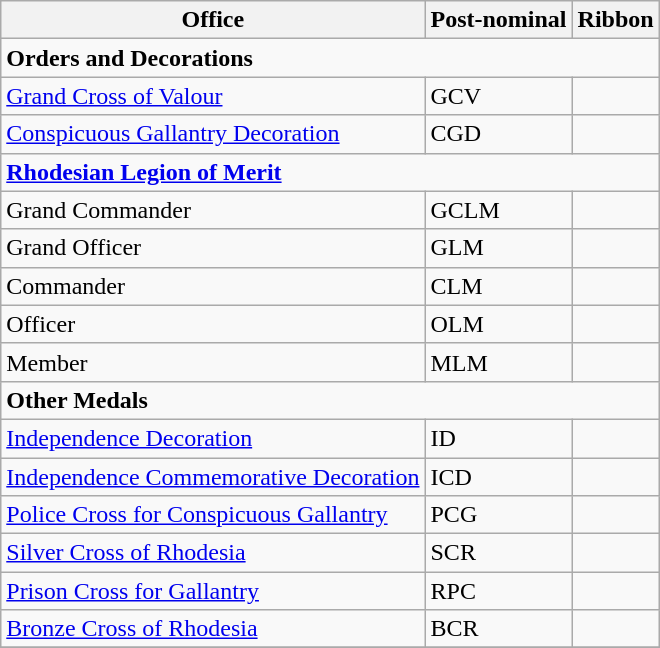<table class="wikitable sortable col3center">
<tr>
<th>Office</th>
<th>Post-nominal</th>
<th>Ribbon</th>
</tr>
<tr>
<td colspan="3"><strong>Orders and Decorations</strong></td>
</tr>
<tr>
<td><a href='#'>Grand Cross of Valour</a></td>
<td>GCV</td>
<td></td>
</tr>
<tr>
<td><a href='#'>Conspicuous Gallantry Decoration</a></td>
<td>CGD</td>
<td></td>
</tr>
<tr>
<td colspan="3"><strong><a href='#'>Rhodesian Legion of Merit</a></strong></td>
</tr>
<tr>
<td>Grand Commander</td>
<td>GCLM</td>
<td></td>
</tr>
<tr>
<td>Grand Officer</td>
<td>GLM</td>
<td></td>
</tr>
<tr>
<td>Commander</td>
<td>CLM</td>
<td></td>
</tr>
<tr>
<td>Officer</td>
<td>OLM</td>
<td></td>
</tr>
<tr>
<td>Member</td>
<td>MLM</td>
<td></td>
</tr>
<tr>
<td colspan="3"><strong>Other Medals</strong></td>
</tr>
<tr>
<td><a href='#'>Independence Decoration</a></td>
<td>ID</td>
<td></td>
</tr>
<tr>
<td><a href='#'>Independence Commemorative Decoration</a></td>
<td>ICD</td>
<td></td>
</tr>
<tr>
<td><a href='#'>Police Cross for Conspicuous Gallantry</a></td>
<td>PCG</td>
<td></td>
</tr>
<tr>
<td><a href='#'>Silver Cross of Rhodesia</a></td>
<td>SCR</td>
<td></td>
</tr>
<tr>
<td><a href='#'>Prison Cross for Gallantry</a></td>
<td>RPC</td>
<td></td>
</tr>
<tr>
<td><a href='#'>Bronze Cross of Rhodesia</a></td>
<td>BCR</td>
<td></td>
</tr>
<tr>
</tr>
</table>
